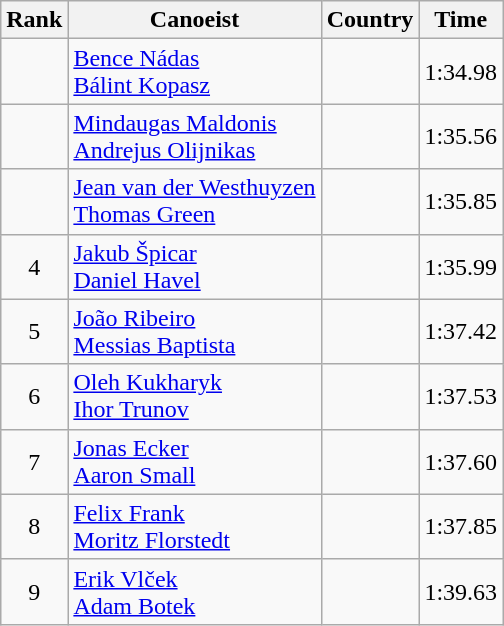<table class="wikitable" style="text-align:center">
<tr>
<th>Rank</th>
<th>Canoeist</th>
<th>Country</th>
<th>Time</th>
</tr>
<tr>
<td></td>
<td align="left"><a href='#'>Bence Nádas</a><br><a href='#'>Bálint Kopasz</a></td>
<td align="left"></td>
<td>1:34.98</td>
</tr>
<tr>
<td></td>
<td align="left"><a href='#'>Mindaugas Maldonis</a><br><a href='#'>Andrejus Olijnikas</a></td>
<td align="left"></td>
<td>1:35.56</td>
</tr>
<tr>
<td></td>
<td align="left"><a href='#'>Jean van der Westhuyzen</a><br><a href='#'>Thomas Green</a></td>
<td align="left"></td>
<td>1:35.85</td>
</tr>
<tr>
<td>4</td>
<td align="left"><a href='#'>Jakub Špicar</a><br><a href='#'>Daniel Havel</a></td>
<td align="left"></td>
<td>1:35.99</td>
</tr>
<tr>
<td>5</td>
<td align="left"><a href='#'>João Ribeiro</a><br><a href='#'>Messias Baptista</a></td>
<td align="left"></td>
<td>1:37.42</td>
</tr>
<tr>
<td>6</td>
<td align="left"><a href='#'>Oleh Kukharyk</a><br><a href='#'>Ihor Trunov</a></td>
<td align="left"></td>
<td>1:37.53</td>
</tr>
<tr>
<td>7</td>
<td align="left"><a href='#'>Jonas Ecker</a><br><a href='#'>Aaron Small</a></td>
<td align="left"></td>
<td>1:37.60</td>
</tr>
<tr>
<td>8</td>
<td align="left"><a href='#'>Felix Frank</a><br><a href='#'>Moritz Florstedt</a></td>
<td align="left"></td>
<td>1:37.85</td>
</tr>
<tr>
<td>9</td>
<td align="left"><a href='#'>Erik Vlček</a><br><a href='#'>Adam Botek</a></td>
<td align="left"></td>
<td>1:39.63</td>
</tr>
</table>
